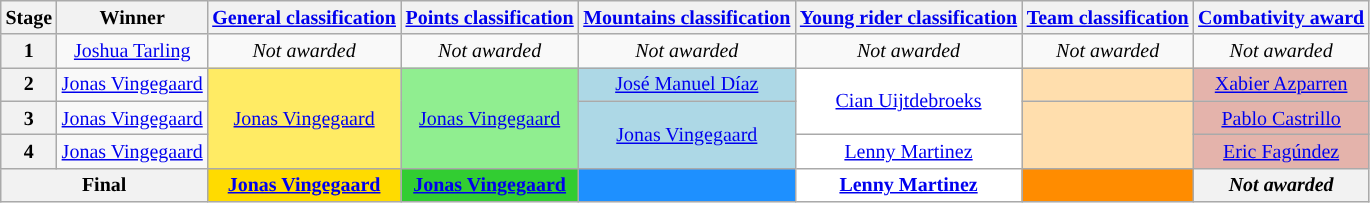<table class="wikitable" style="text-align: center; font-size:smaller;">
<tr>
<th>Stage</th>
<th>Winner</th>
<th><a href='#'>General classification</a><br></th>
<th><a href='#'>Points classification</a><br></th>
<th><a href='#'>Mountains classification</a><br></th>
<th><a href='#'>Young rider classification</a><br></th>
<th><a href='#'>Team classification</a></th>
<th><a href='#'>Combativity award</a></th>
</tr>
<tr>
<th>1</th>
<td><a href='#'>Joshua Tarling</a></td>
<td><em>Not awarded</em></td>
<td><em>Not awarded</em></td>
<td><em>Not awarded</em></td>
<td><em>Not awarded</em></td>
<td><em>Not awarded</em></td>
<td><em>Not awarded</em></td>
</tr>
<tr>
<th>2</th>
<td><a href='#'>Jonas Vingegaard</a></td>
<td style="background:#FFEB64;" rowspan="3"><a href='#'>Jonas Vingegaard</a></td>
<td style="background:lightgreen;" rowspan="3"><a href='#'>Jonas Vingegaard</a></td>
<td style="background:lightblue;"><a href='#'>José Manuel Díaz</a></td>
<td style="background:white;" rowspan="2"><a href='#'>Cian Uijtdebroeks</a></td>
<td style="background:navajowhite;"></td>
<td style="background:#E4B3AB;"><a href='#'>Xabier Azparren</a></td>
</tr>
<tr>
<th>3</th>
<td><a href='#'>Jonas Vingegaard</a></td>
<td style="background:lightblue;" rowspan="2"><a href='#'>Jonas Vingegaard</a></td>
<td style="background:navajowhite;" rowspan="2"></td>
<td style="background:#E4B3AB;"><a href='#'>Pablo Castrillo</a></td>
</tr>
<tr>
<th>4</th>
<td><a href='#'>Jonas Vingegaard</a></td>
<td style="background:white;"><a href='#'>Lenny Martinez</a></td>
<td style="background:#E4B3AB;"><a href='#'>Eric Fagúndez</a></td>
</tr>
<tr>
<th colspan="2">Final</th>
<th style="background:#FFDB00;"><a href='#'>Jonas Vingegaard</a></th>
<th style="background:limegreen;"><a href='#'>Jonas Vingegaard</a></th>
<th style="background:dodgerblue;"></th>
<th style="background:white;"><a href='#'>Lenny Martinez</a></th>
<th style="background:#FF8C00;"></th>
<th><em>Not awarded</em></th>
</tr>
</table>
